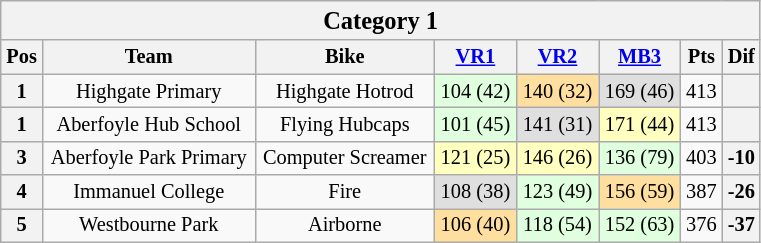<table class="wikitable collapsible collapsed" style="font-size: 85%; text-align:center">
<tr>
<th colspan="8" width="500"><big>Category 1</big></th>
</tr>
<tr>
<th valign="middle">Pos</th>
<th valign="middle">Team</th>
<th valign="middle">Bike</th>
<th><a href='#'>VR1</a><br></th>
<th><a href='#'>VR2</a><br></th>
<th><a href='#'>MB3</a><br></th>
<th valign="middle">Pts</th>
<th valign="middle">Dif</th>
</tr>
<tr>
<th>1</th>
<td> Highgate Primary</td>
<td>Highgate Hotrod</td>
<td bgcolor="#dfffdf">104 (42)</td>
<td bgcolor="#ffdf9f">140 (32)</td>
<td bgcolor="#dfdfdf">169 (46)</td>
<td>413</td>
<th></th>
</tr>
<tr>
<th>1</th>
<td> Aberfoyle Hub School</td>
<td>Flying Hubcaps</td>
<td bgcolor="#dfffdf">101 (45)</td>
<td bgcolor="#dfdfdf">141 (31)</td>
<td bgcolor="#FFFFBF">171 (44)</td>
<td>413</td>
<th></th>
</tr>
<tr>
<th>3</th>
<td> Aberfoyle Park Primary</td>
<td>Computer Screamer</td>
<td bgcolor="#FFFFBF">121 (25)</td>
<td bgcolor="#FFFFBF">146 (26)</td>
<td bgcolor="#dfffdf">136 (79)</td>
<td>403</td>
<th>-10</th>
</tr>
<tr>
<th>4</th>
<td> Immanuel College</td>
<td>Fire</td>
<td bgcolor="#dfdfdf">108 (38)</td>
<td bgcolor="#dfffdf">123 (49)</td>
<td bgcolor="#ffdf9f">156 (59)</td>
<td>387</td>
<th>-26</th>
</tr>
<tr>
<th>5</th>
<td> Westbourne Park</td>
<td>Airborne</td>
<td bgcolor="#ffdf9f">106 (40)</td>
<td bgcolor="#dfffdf">118 (54)</td>
<td bgcolor="#dfffdf">152 (63)</td>
<td>376</td>
<th>-37</th>
</tr>
</table>
